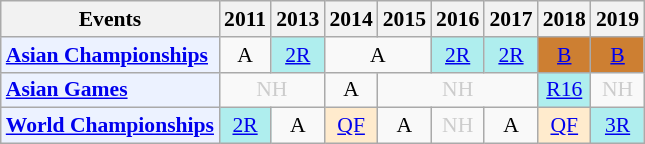<table class="wikitable" style="font-size: 90%; text-align:center">
<tr>
<th>Events</th>
<th>2011</th>
<th>2013</th>
<th>2014</th>
<th>2015</th>
<th>2016</th>
<th>2017</th>
<th>2018</th>
<th>2019</th>
</tr>
<tr>
<td bgcolor="#ECF2FF"; align="left"><strong><a href='#'>Asian Championships</a></strong></td>
<td>A</td>
<td bgcolor=AFEEEE><a href='#'>2R</a></td>
<td colspan="2">A</td>
<td bgcolor=AFEEEE><a href='#'>2R</a></td>
<td bgcolor=AFEEEE><a href='#'>2R</a></td>
<td bgcolor=CD7F32><a href='#'>B</a></td>
<td bgcolor=CD7F32><a href='#'>B</a></td>
</tr>
<tr>
<td bgcolor="#ECF2FF"; align="left"><strong><a href='#'>Asian Games</a></strong></td>
<td colspan="2" style=color:#ccc>NH</td>
<td>A</td>
<td colspan="3" style=color:#ccc>NH</td>
<td bgcolor=AFEEEE><a href='#'>R16</a></td>
<td style=color:#ccc>NH</td>
</tr>
<tr>
<td bgcolor="#ECF2FF"; align="left"><strong><a href='#'>World Championships</a></strong></td>
<td bgcolor=AFEEEE><a href='#'>2R</a></td>
<td>A</td>
<td bgcolor=FFEBCD><a href='#'>QF</a></td>
<td>A</td>
<td style=color:#ccc>NH</td>
<td>A</td>
<td bgcolor=FFEBCD><a href='#'>QF</a></td>
<td bgcolor=AFEEEE><a href='#'>3R</a></td>
</tr>
</table>
